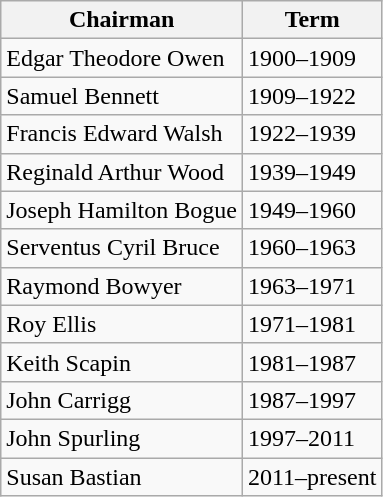<table class="wikitable">
<tr>
<th>Chairman</th>
<th>Term</th>
</tr>
<tr>
<td>Edgar Theodore Owen</td>
<td>1900–1909</td>
</tr>
<tr>
<td>Samuel Bennett</td>
<td>1909–1922</td>
</tr>
<tr>
<td>Francis Edward Walsh</td>
<td>1922–1939</td>
</tr>
<tr>
<td>Reginald Arthur Wood</td>
<td>1939–1949</td>
</tr>
<tr>
<td>Joseph Hamilton Bogue</td>
<td>1949–1960</td>
</tr>
<tr>
<td>Serventus Cyril Bruce</td>
<td>1960–1963</td>
</tr>
<tr>
<td>Raymond Bowyer</td>
<td>1963–1971</td>
</tr>
<tr>
<td>Roy Ellis</td>
<td>1971–1981</td>
</tr>
<tr>
<td>Keith Scapin</td>
<td>1981–1987</td>
</tr>
<tr>
<td>John Carrigg</td>
<td>1987–1997</td>
</tr>
<tr>
<td>John Spurling</td>
<td>1997–2011</td>
</tr>
<tr>
<td>Susan Bastian</td>
<td>2011–present</td>
</tr>
</table>
